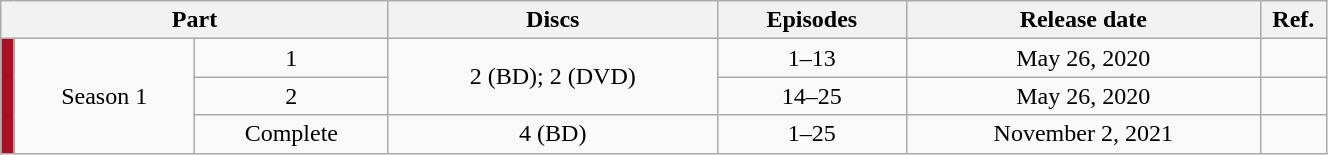<table class="wikitable" style="text-align: center; width: 70%;">
<tr>
<th colspan="3">Part</th>
<th>Discs</th>
<th>Episodes</th>
<th>Release date</th>
<th width="5%">Ref.</th>
</tr>
<tr>
<td rowspan="8" width="1%" style="background: #A90F22;"></td>
<td rowspan="3">Season 1</td>
<td>1</td>
<td rowspan="2">2 (BD); 2 (DVD)</td>
<td>1–13</td>
<td>May 26, 2020</td>
<td></td>
</tr>
<tr>
<td>2</td>
<td>14–25</td>
<td>May 26, 2020</td>
<td></td>
</tr>
<tr>
<td>Complete</td>
<td>4 (BD)</td>
<td>1–25</td>
<td>November 2, 2021</td>
<td></td>
</tr>
</table>
